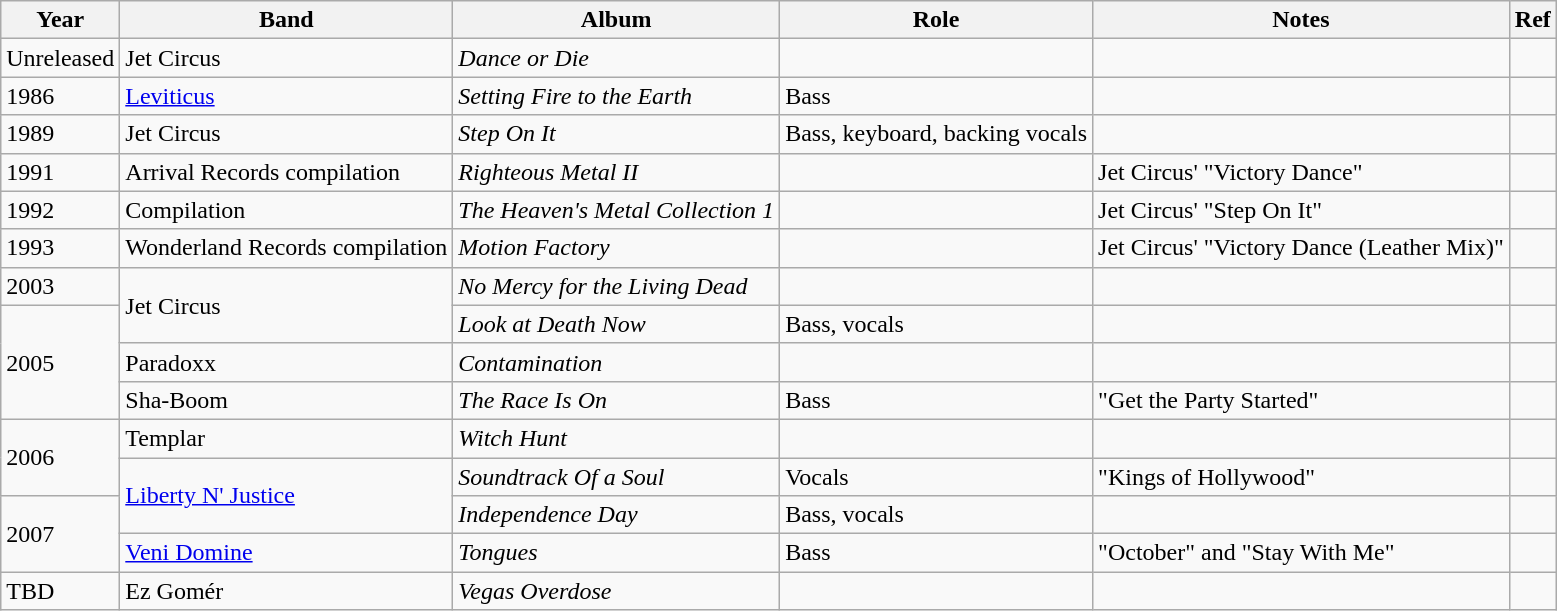<table class="wikitable sortable">
<tr>
<th>Year</th>
<th>Band</th>
<th>Album</th>
<th>Role</th>
<th class="unsortable">Notes</th>
<th class="unsortable">Ref</th>
</tr>
<tr>
<td>Unreleased</td>
<td>Jet Circus</td>
<td><em>Dance or Die</em></td>
<td></td>
<td></td>
<td></td>
</tr>
<tr>
<td>1986</td>
<td><a href='#'>Leviticus</a></td>
<td><em>Setting Fire to the Earth</em></td>
<td>Bass</td>
<td></td>
<td></td>
</tr>
<tr>
<td>1989</td>
<td>Jet Circus</td>
<td><em>Step On It</em></td>
<td>Bass, keyboard, backing vocals</td>
<td></td>
<td></td>
</tr>
<tr>
<td>1991</td>
<td>Arrival Records compilation</td>
<td><em>Righteous Metal II</em></td>
<td></td>
<td>Jet Circus' "Victory Dance"</td>
<td></td>
</tr>
<tr>
<td>1992</td>
<td>Compilation</td>
<td><em>The Heaven's Metal Collection 1</em></td>
<td></td>
<td>Jet Circus' "Step On It"</td>
<td></td>
</tr>
<tr>
<td>1993</td>
<td>Wonderland Records compilation</td>
<td><em>Motion Factory</em></td>
<td></td>
<td>Jet Circus' "Victory Dance (Leather Mix)"</td>
<td></td>
</tr>
<tr>
<td>2003</td>
<td rowspan="2">Jet Circus</td>
<td><em>No Mercy for the Living Dead</em></td>
<td></td>
<td></td>
<td></td>
</tr>
<tr>
<td rowspan="3">2005</td>
<td><em>Look at Death Now</em></td>
<td>Bass, vocals</td>
<td></td>
<td></td>
</tr>
<tr>
<td>Paradoxx</td>
<td><em>Contamination</em></td>
<td></td>
<td></td>
<td></td>
</tr>
<tr>
<td>Sha-Boom</td>
<td><em>The Race Is On</em></td>
<td>Bass</td>
<td>"Get the Party Started"</td>
<td></td>
</tr>
<tr>
<td rowspan="2">2006</td>
<td>Templar</td>
<td><em>Witch Hunt</em></td>
<td></td>
<td></td>
<td></td>
</tr>
<tr>
<td rowspan="2"><a href='#'>Liberty N' Justice</a></td>
<td><em>Soundtrack Of a Soul</em></td>
<td>Vocals</td>
<td>"Kings of Hollywood"</td>
<td></td>
</tr>
<tr>
<td rowspan="2">2007</td>
<td><em>Independence Day</em></td>
<td>Bass, vocals</td>
<td></td>
<td></td>
</tr>
<tr>
<td><a href='#'>Veni Domine</a></td>
<td><em>Tongues</em></td>
<td>Bass</td>
<td>"October" and "Stay With Me"</td>
<td></td>
</tr>
<tr>
<td>TBD</td>
<td>Ez Gomér</td>
<td><em>Vegas Overdose</em></td>
<td></td>
<td></td>
<td></td>
</tr>
</table>
